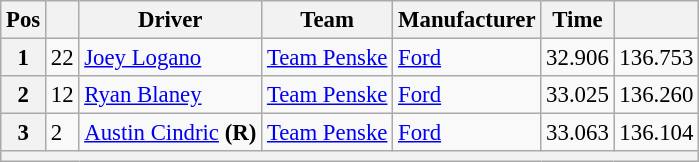<table class="wikitable" style="font-size:95%">
<tr>
<th>Pos</th>
<th></th>
<th>Driver</th>
<th>Team</th>
<th>Manufacturer</th>
<th>Time</th>
<th></th>
</tr>
<tr>
<th>1</th>
<td>22</td>
<td><a href='#'>Joey Logano</a></td>
<td><a href='#'>Team Penske</a></td>
<td><a href='#'>Ford</a></td>
<td>32.906</td>
<td>136.753</td>
</tr>
<tr>
<th>2</th>
<td>12</td>
<td><a href='#'>Ryan Blaney</a></td>
<td><a href='#'>Team Penske</a></td>
<td><a href='#'>Ford</a></td>
<td>33.025</td>
<td>136.260</td>
</tr>
<tr>
<th>3</th>
<td>2</td>
<td><a href='#'>Austin Cindric</a> <strong>(R)</strong></td>
<td><a href='#'>Team Penske</a></td>
<td><a href='#'>Ford</a></td>
<td>33.063</td>
<td>136.104</td>
</tr>
<tr>
<th colspan="7"></th>
</tr>
</table>
